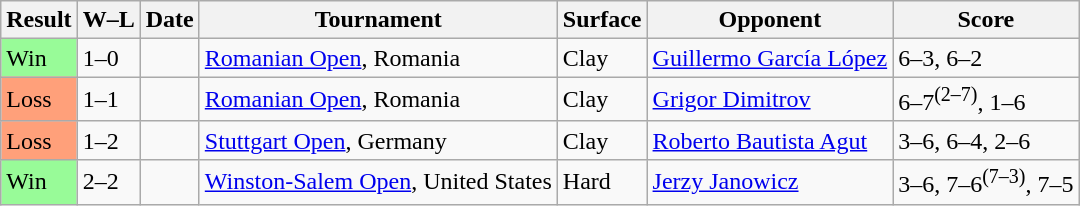<table class="sortable wikitable">
<tr>
<th>Result</th>
<th class="unsortable">W–L</th>
<th>Date</th>
<th>Tournament</th>
<th>Surface</th>
<th>Opponent</th>
<th class="unsortable">Score</th>
</tr>
<tr>
<td bgcolor=98FB98>Win</td>
<td>1–0</td>
<td><a href='#'></a></td>
<td><a href='#'>Romanian Open</a>, Romania</td>
<td>Clay</td>
<td> <a href='#'>Guillermo García López</a></td>
<td>6–3, 6–2</td>
</tr>
<tr>
<td bgcolor=FFA07A>Loss</td>
<td>1–1</td>
<td><a href='#'></a></td>
<td><a href='#'>Romanian Open</a>, Romania</td>
<td>Clay</td>
<td> <a href='#'>Grigor Dimitrov</a></td>
<td>6–7<sup>(2–7)</sup>, 1–6</td>
</tr>
<tr>
<td bgcolor=FFA07A>Loss</td>
<td>1–2</td>
<td><a href='#'></a></td>
<td><a href='#'>Stuttgart Open</a>, Germany</td>
<td>Clay</td>
<td> <a href='#'>Roberto Bautista Agut</a></td>
<td>3–6, 6–4, 2–6</td>
</tr>
<tr>
<td bgcolor=98FB98>Win</td>
<td>2–2</td>
<td><a href='#'></a></td>
<td><a href='#'>Winston-Salem Open</a>, United States</td>
<td>Hard</td>
<td> <a href='#'>Jerzy Janowicz</a></td>
<td>3–6, 7–6<sup>(7–3)</sup>, 7–5</td>
</tr>
</table>
